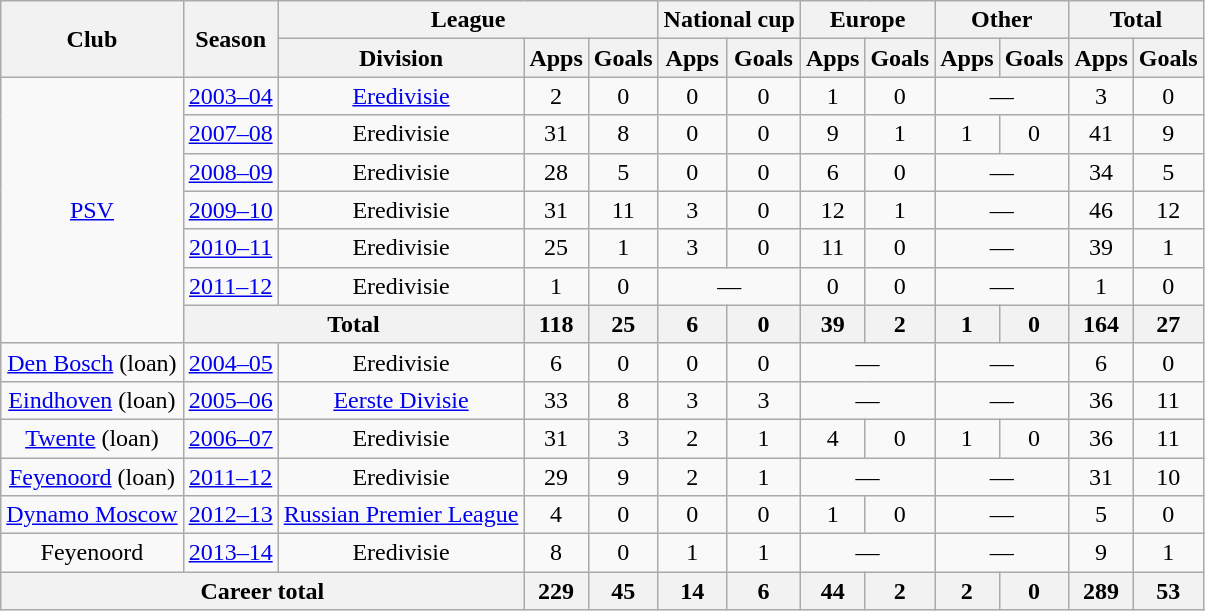<table class="wikitable" style="text-align:center">
<tr>
<th rowspan="2">Club</th>
<th rowspan="2">Season</th>
<th colspan="3">League</th>
<th colspan="2">National cup</th>
<th colspan="2">Europe</th>
<th colspan="2">Other</th>
<th colspan="2">Total</th>
</tr>
<tr>
<th>Division</th>
<th>Apps</th>
<th>Goals</th>
<th>Apps</th>
<th>Goals</th>
<th>Apps</th>
<th>Goals</th>
<th>Apps</th>
<th>Goals</th>
<th>Apps</th>
<th>Goals</th>
</tr>
<tr>
<td rowspan="7"><a href='#'>PSV</a></td>
<td><a href='#'>2003–04</a></td>
<td><a href='#'>Eredivisie</a></td>
<td>2</td>
<td>0</td>
<td>0</td>
<td>0</td>
<td>1</td>
<td>0</td>
<td colspan="2">—</td>
<td>3</td>
<td>0</td>
</tr>
<tr>
<td><a href='#'>2007–08</a></td>
<td>Eredivisie</td>
<td>31</td>
<td>8</td>
<td>0</td>
<td>0</td>
<td>9</td>
<td>1</td>
<td>1</td>
<td>0</td>
<td>41</td>
<td>9</td>
</tr>
<tr>
<td><a href='#'>2008–09</a></td>
<td>Eredivisie</td>
<td>28</td>
<td>5</td>
<td>0</td>
<td>0</td>
<td>6</td>
<td>0</td>
<td colspan="2">—</td>
<td>34</td>
<td>5</td>
</tr>
<tr>
<td><a href='#'>2009–10</a></td>
<td>Eredivisie</td>
<td>31</td>
<td>11</td>
<td>3</td>
<td>0</td>
<td>12</td>
<td>1</td>
<td colspan="2">—</td>
<td>46</td>
<td>12</td>
</tr>
<tr>
<td><a href='#'>2010–11</a></td>
<td>Eredivisie</td>
<td>25</td>
<td>1</td>
<td>3</td>
<td>0</td>
<td>11</td>
<td>0</td>
<td colspan="2">—</td>
<td>39</td>
<td>1</td>
</tr>
<tr>
<td><a href='#'>2011–12</a></td>
<td>Eredivisie</td>
<td>1</td>
<td>0</td>
<td colspan="2">—</td>
<td>0</td>
<td>0</td>
<td colspan="2">—</td>
<td>1</td>
<td>0</td>
</tr>
<tr>
<th colspan="2">Total</th>
<th>118</th>
<th>25</th>
<th>6</th>
<th>0</th>
<th>39</th>
<th>2</th>
<th>1</th>
<th>0</th>
<th>164</th>
<th>27</th>
</tr>
<tr>
<td><a href='#'>Den Bosch</a> (loan)</td>
<td><a href='#'>2004–05</a></td>
<td>Eredivisie</td>
<td>6</td>
<td>0</td>
<td>0</td>
<td>0</td>
<td colspan="2">—</td>
<td colspan="2">—</td>
<td>6</td>
<td>0</td>
</tr>
<tr>
<td><a href='#'>Eindhoven</a> (loan)</td>
<td><a href='#'>2005–06</a></td>
<td><a href='#'>Eerste Divisie</a></td>
<td>33</td>
<td>8</td>
<td>3</td>
<td>3</td>
<td colspan="2">—</td>
<td colspan="2">—</td>
<td>36</td>
<td>11</td>
</tr>
<tr>
<td><a href='#'>Twente</a> (loan)</td>
<td><a href='#'>2006–07</a></td>
<td>Eredivisie</td>
<td>31</td>
<td>3</td>
<td>2</td>
<td>1</td>
<td>4</td>
<td>0</td>
<td>1</td>
<td>0</td>
<td>36</td>
<td>11</td>
</tr>
<tr>
<td><a href='#'>Feyenoord</a> (loan)</td>
<td><a href='#'>2011–12</a></td>
<td>Eredivisie</td>
<td>29</td>
<td>9</td>
<td>2</td>
<td>1</td>
<td colspan="2">—</td>
<td colspan="2">—</td>
<td>31</td>
<td>10</td>
</tr>
<tr>
<td><a href='#'>Dynamo Moscow</a></td>
<td><a href='#'>2012–13</a></td>
<td><a href='#'>Russian Premier League</a></td>
<td>4</td>
<td>0</td>
<td>0</td>
<td>0</td>
<td>1</td>
<td>0</td>
<td colspan="2">—</td>
<td>5</td>
<td>0</td>
</tr>
<tr>
<td>Feyenoord</td>
<td><a href='#'>2013–14</a></td>
<td>Eredivisie</td>
<td>8</td>
<td>0</td>
<td>1</td>
<td>1</td>
<td colspan="2">—</td>
<td colspan="2">—</td>
<td>9</td>
<td>1</td>
</tr>
<tr>
<th colspan="3">Career total</th>
<th>229</th>
<th>45</th>
<th>14</th>
<th>6</th>
<th>44</th>
<th>2</th>
<th>2</th>
<th>0</th>
<th>289</th>
<th>53</th>
</tr>
</table>
